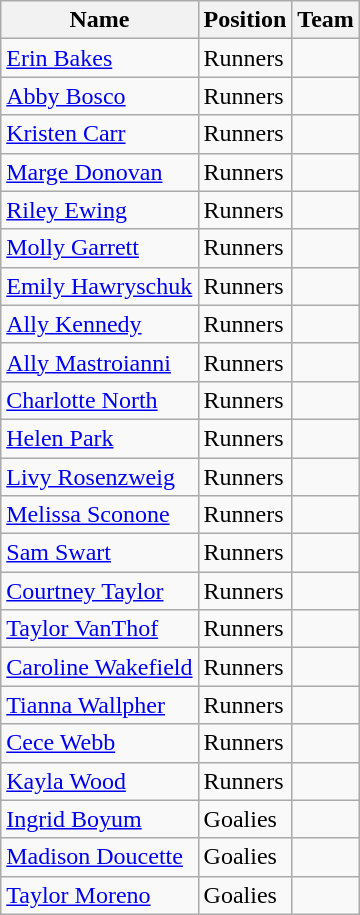<table class="wikitable sortable">
<tr>
<th>Name</th>
<th>Position</th>
<th>Team</th>
</tr>
<tr>
<td><a href='#'>Erin Bakes</a></td>
<td>Runners</td>
<td></td>
</tr>
<tr>
<td><a href='#'>Abby Bosco</a></td>
<td>Runners</td>
<td></td>
</tr>
<tr>
<td><a href='#'>Kristen Carr</a></td>
<td>Runners</td>
<td></td>
</tr>
<tr>
<td><a href='#'>Marge Donovan</a></td>
<td>Runners</td>
<td></td>
</tr>
<tr>
<td><a href='#'>Riley Ewing</a></td>
<td>Runners</td>
<td></td>
</tr>
<tr>
<td><a href='#'>Molly Garrett</a></td>
<td>Runners</td>
<td></td>
</tr>
<tr>
<td><a href='#'>Emily Hawryschuk</a></td>
<td>Runners</td>
<td></td>
</tr>
<tr>
<td><a href='#'>Ally Kennedy</a></td>
<td>Runners</td>
<td></td>
</tr>
<tr>
<td><a href='#'>Ally Mastroianni</a></td>
<td>Runners</td>
<td></td>
</tr>
<tr>
<td><a href='#'>Charlotte North</a></td>
<td>Runners</td>
<td></td>
</tr>
<tr>
<td><a href='#'>Helen Park</a></td>
<td>Runners</td>
<td></td>
</tr>
<tr>
<td><a href='#'>Livy Rosenzweig</a></td>
<td>Runners</td>
<td></td>
</tr>
<tr>
<td><a href='#'>Melissa Sconone</a></td>
<td>Runners</td>
<td></td>
</tr>
<tr>
<td><a href='#'>Sam Swart</a></td>
<td>Runners</td>
<td></td>
</tr>
<tr>
<td><a href='#'>Courtney Taylor</a></td>
<td>Runners</td>
<td></td>
</tr>
<tr>
<td><a href='#'>Taylor VanThof</a></td>
<td>Runners</td>
<td></td>
</tr>
<tr>
<td><a href='#'>Caroline Wakefield</a></td>
<td>Runners</td>
<td></td>
</tr>
<tr>
<td><a href='#'>Tianna Wallpher</a></td>
<td>Runners</td>
<td></td>
</tr>
<tr>
<td><a href='#'>Cece Webb</a></td>
<td>Runners</td>
<td></td>
</tr>
<tr>
<td><a href='#'>Kayla Wood</a></td>
<td>Runners</td>
<td></td>
</tr>
<tr>
<td><a href='#'>Ingrid Boyum</a></td>
<td>Goalies</td>
<td></td>
</tr>
<tr>
<td><a href='#'>Madison Doucette</a></td>
<td>Goalies</td>
<td></td>
</tr>
<tr>
<td><a href='#'>Taylor Moreno</a></td>
<td>Goalies</td>
<td></td>
</tr>
</table>
